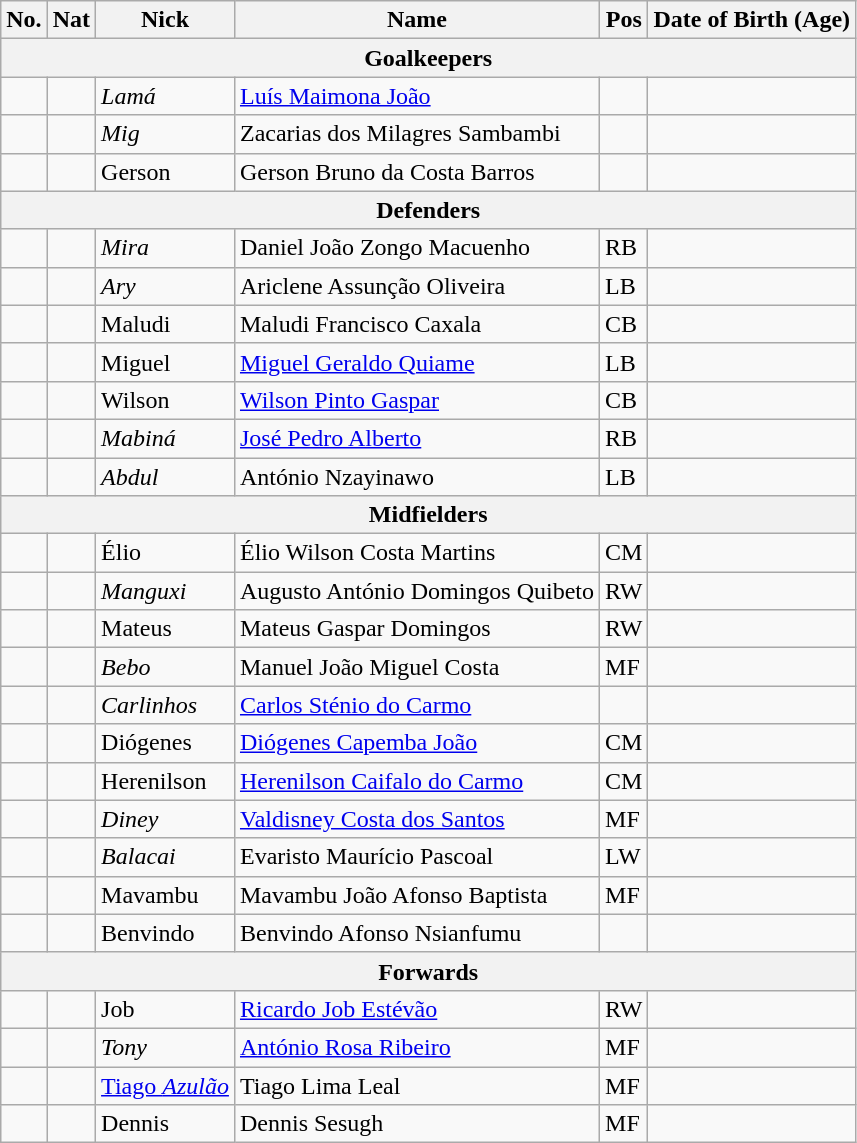<table class="wikitable ve-ce-branchNode ve-ce-tableNode">
<tr>
<th>No.</th>
<th>Nat</th>
<th>Nick</th>
<th>Name</th>
<th>Pos</th>
<th>Date of Birth (Age)</th>
</tr>
<tr>
<th colspan="6">Goalkeepers</th>
</tr>
<tr>
<td></td>
<td></td>
<td><em>Lamá</em></td>
<td><a href='#'>Luís Maimona João</a></td>
<td></td>
<td></td>
</tr>
<tr>
<td></td>
<td></td>
<td><em>Mig</em></td>
<td>Zacarias dos Milagres Sambambi</td>
<td></td>
<td></td>
</tr>
<tr>
<td></td>
<td></td>
<td>Gerson</td>
<td>Gerson Bruno da Costa Barros</td>
<td></td>
<td></td>
</tr>
<tr>
<th colspan="6">Defenders</th>
</tr>
<tr>
<td></td>
<td></td>
<td><em>Mira</em></td>
<td>Daniel João Zongo Macuenho</td>
<td>RB</td>
<td></td>
</tr>
<tr>
<td></td>
<td></td>
<td><em>Ary</em></td>
<td>Ariclene Assunção Oliveira</td>
<td>LB</td>
<td></td>
</tr>
<tr>
<td></td>
<td></td>
<td>Maludi</td>
<td>Maludi Francisco Caxala</td>
<td>CB</td>
<td></td>
</tr>
<tr>
<td></td>
<td></td>
<td>Miguel</td>
<td><a href='#'>Miguel Geraldo Quiame</a></td>
<td>LB</td>
<td></td>
</tr>
<tr>
<td></td>
<td></td>
<td>Wilson</td>
<td><a href='#'>Wilson Pinto Gaspar</a></td>
<td>CB</td>
<td></td>
</tr>
<tr>
<td></td>
<td></td>
<td><em>Mabiná</em></td>
<td><a href='#'>José Pedro Alberto</a></td>
<td>RB</td>
<td></td>
</tr>
<tr>
<td></td>
<td></td>
<td><em>Abdul</em></td>
<td>António Nzayinawo</td>
<td>LB</td>
<td></td>
</tr>
<tr>
<th colspan="6">Midfielders</th>
</tr>
<tr>
<td></td>
<td></td>
<td>Élio</td>
<td>Élio Wilson Costa Martins</td>
<td>CM</td>
<td></td>
</tr>
<tr>
<td></td>
<td></td>
<td><em>Manguxi</em></td>
<td>Augusto António Domingos Quibeto</td>
<td>RW</td>
<td></td>
</tr>
<tr>
<td></td>
<td></td>
<td>Mateus</td>
<td>Mateus Gaspar Domingos</td>
<td>RW</td>
<td></td>
</tr>
<tr>
<td></td>
<td></td>
<td><em>Bebo</em></td>
<td>Manuel João Miguel Costa</td>
<td>MF</td>
<td></td>
</tr>
<tr>
<td></td>
<td></td>
<td><em>Carlinhos</em></td>
<td><a href='#'>Carlos Sténio do Carmo</a></td>
<td></td>
<td></td>
</tr>
<tr>
<td></td>
<td></td>
<td>Diógenes</td>
<td><a href='#'>Diógenes Capemba João</a></td>
<td>CM</td>
<td></td>
</tr>
<tr>
<td></td>
<td></td>
<td>Herenilson</td>
<td><a href='#'>Herenilson Caifalo do Carmo</a></td>
<td>CM</td>
<td></td>
</tr>
<tr>
<td></td>
<td></td>
<td><em>Diney</em></td>
<td><a href='#'>Valdisney Costa dos Santos</a></td>
<td>MF</td>
<td></td>
</tr>
<tr>
<td></td>
<td></td>
<td><em>Balacai</em></td>
<td>Evaristo Maurício Pascoal</td>
<td>LW</td>
<td></td>
</tr>
<tr>
<td></td>
<td></td>
<td>Mavambu</td>
<td>Mavambu João Afonso Baptista</td>
<td>MF</td>
<td></td>
</tr>
<tr>
<td></td>
<td></td>
<td>Benvindo</td>
<td>Benvindo Afonso Nsianfumu</td>
<td></td>
<td></td>
</tr>
<tr>
<th colspan="6">Forwards</th>
</tr>
<tr>
<td></td>
<td></td>
<td>Job</td>
<td><a href='#'>Ricardo Job Estévão</a></td>
<td>RW</td>
<td></td>
</tr>
<tr>
<td></td>
<td></td>
<td><em>Tony</em></td>
<td><a href='#'>António Rosa Ribeiro</a></td>
<td>MF</td>
<td></td>
</tr>
<tr>
<td></td>
<td></td>
<td><a href='#'>Tiago <em>Azulão</em></a></td>
<td>Tiago Lima Leal</td>
<td>MF</td>
<td></td>
</tr>
<tr>
<td></td>
<td></td>
<td>Dennis</td>
<td>Dennis Sesugh</td>
<td>MF</td>
<td></td>
</tr>
</table>
